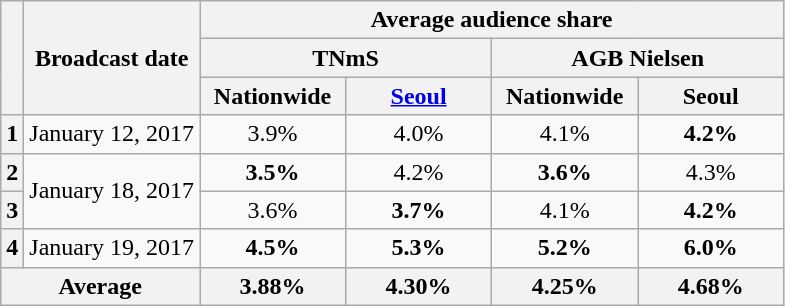<table class=wikitable style="text-align:center;">
<tr>
<th rowspan="3"></th>
<th rowspan="3">Broadcast date</th>
<th colspan="4">Average audience share</th>
</tr>
<tr>
<th colspan="2">TNmS</th>
<th colspan="2">AGB Nielsen</th>
</tr>
<tr>
<th width=90>Nationwide</th>
<th width=90><a href='#'>Seoul</a></th>
<th width=90>Nationwide</th>
<th width=90>Seoul</th>
</tr>
<tr>
<th>1</th>
<td>January 12, 2017</td>
<td>3.9%</td>
<td>4.0%</td>
<td>4.1%</td>
<td><span><strong>4.2%</strong></span></td>
</tr>
<tr>
<th>2</th>
<td rowspan=2>January 18, 2017</td>
<td><span><strong>3.5%</strong></span></td>
<td>4.2%</td>
<td><span><strong>3.6%</strong></span></td>
<td>4.3%</td>
</tr>
<tr>
<th>3</th>
<td>3.6%</td>
<td><span><strong>3.7%</strong></span></td>
<td>4.1%</td>
<td><span><strong>4.2%</strong></span></td>
</tr>
<tr>
<th>4</th>
<td>January 19, 2017</td>
<td><span><strong>4.5%</strong></span></td>
<td><span><strong>5.3%</strong></span></td>
<td><span><strong>5.2%</strong></span></td>
<td><span><strong>6.0%</strong></span></td>
</tr>
<tr>
<th colspan=2>Average</th>
<th>3.88%</th>
<th>4.30%</th>
<th>4.25%</th>
<th>4.68%</th>
</tr>
</table>
